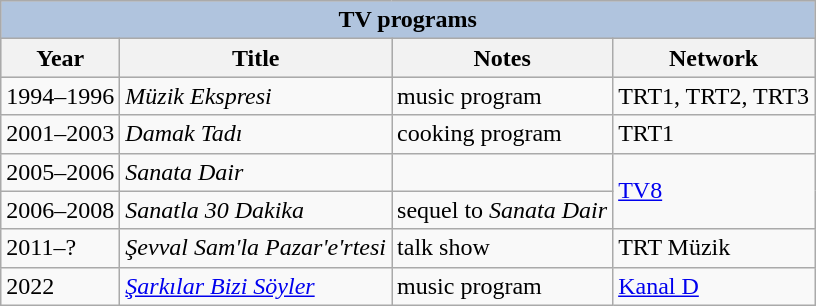<table class="wikitable plainrowheaders sortable" style="margin-right: 0; font-size: 100%;">
<tr bgcolor="#CCCCCC" align="center">
<th colspan="4" style="background: LightSteelBlue;">TV programs</th>
</tr>
<tr bgcolor="#CCCCCC" align="center">
<th>Year</th>
<th>Title</th>
<th>Notes</th>
<th>Network</th>
</tr>
<tr>
<td>1994–1996</td>
<td><em>Müzik Ekspresi</em></td>
<td>music program</td>
<td>TRT1, TRT2, TRT3</td>
</tr>
<tr>
<td>2001–2003</td>
<td><em>Damak Tadı</em></td>
<td>cooking program</td>
<td>TRT1</td>
</tr>
<tr>
<td>2005–2006</td>
<td><em>Sanata Dair</em></td>
<td></td>
<td rowspan="2"><a href='#'>TV8</a></td>
</tr>
<tr>
<td>2006–2008</td>
<td><em>Sanatla 30 Dakika</em></td>
<td>sequel to <em>Sanata Dair</em></td>
</tr>
<tr>
<td>2011–?</td>
<td><em>Şevval Sam'la Pazar'e'rtesi</em></td>
<td>talk show</td>
<td>TRT Müzik</td>
</tr>
<tr>
<td>2022</td>
<td><em><a href='#'>Şarkılar Bizi Söyler</a></em></td>
<td>music program</td>
<td><a href='#'>Kanal D</a></td>
</tr>
</table>
